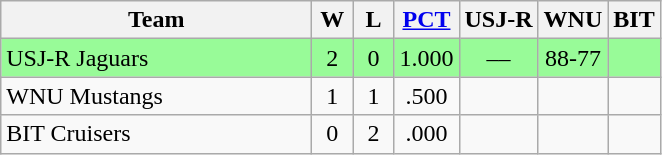<table class=wikitable style="text-align:center;">
<tr>
<th width=200px>Team</th>
<th width=20px>W</th>
<th width=20px>L</th>
<th width=30px><a href='#'>PCT</a></th>
<th>USJ-R</th>
<th>WNU</th>
<th>BIT</th>
</tr>
<tr bgcolor="#98fb98">
<td align=left> USJ-R Jaguars</td>
<td>2</td>
<td>0</td>
<td>1.000</td>
<td>––</td>
<td>88-77</td>
<td></td>
</tr>
<tr>
<td align=left> WNU Mustangs</td>
<td>1</td>
<td>1</td>
<td>.500</td>
<td></td>
<td></td>
<td></td>
</tr>
<tr>
<td align=left>BIT Cruisers</td>
<td>0</td>
<td>2</td>
<td>.000</td>
<td></td>
<td></td>
<td></td>
</tr>
</table>
